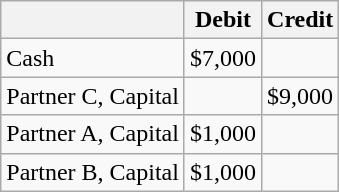<table class="wikitable">
<tr>
<th></th>
<th>Debit</th>
<th>Credit</th>
</tr>
<tr>
<td>Cash</td>
<td>$7,000</td>
<td></td>
</tr>
<tr>
<td>Partner C, Capital</td>
<td></td>
<td>$9,000</td>
</tr>
<tr>
<td>Partner A, Capital</td>
<td>$1,000</td>
<td></td>
</tr>
<tr>
<td>Partner B, Capital</td>
<td>$1,000</td>
<td></td>
</tr>
</table>
